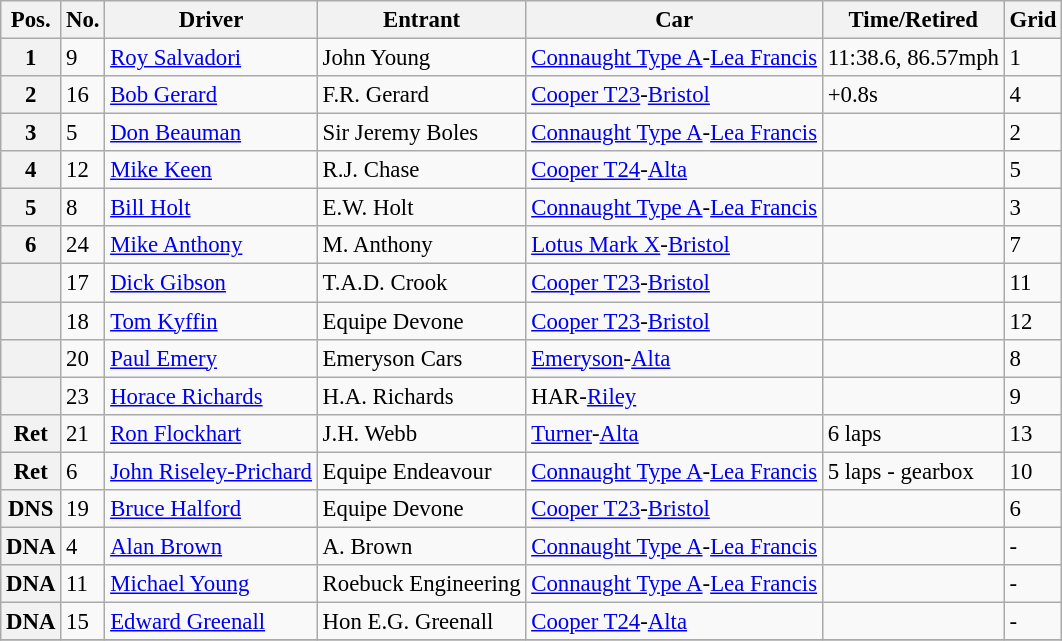<table class="wikitable" style="font-size: 95%;">
<tr>
<th>Pos.</th>
<th>No.</th>
<th>Driver</th>
<th>Entrant</th>
<th>Car</th>
<th>Time/Retired</th>
<th>Grid</th>
</tr>
<tr>
<th>1</th>
<td>9</td>
<td><a href='#'>Roy Salvadori</a></td>
<td>John Young</td>
<td><a href='#'>Connaught Type A</a>-<a href='#'>Lea Francis</a></td>
<td>11:38.6, 86.57mph</td>
<td>1</td>
</tr>
<tr>
<th>2</th>
<td>16</td>
<td><a href='#'>Bob Gerard</a></td>
<td>F.R. Gerard</td>
<td><a href='#'>Cooper T23</a>-<a href='#'>Bristol</a></td>
<td>+0.8s</td>
<td>4</td>
</tr>
<tr>
<th>3</th>
<td>5</td>
<td><a href='#'>Don Beauman</a></td>
<td>Sir Jeremy Boles</td>
<td><a href='#'>Connaught Type A</a>-<a href='#'>Lea Francis</a></td>
<td></td>
<td>2</td>
</tr>
<tr>
<th>4</th>
<td>12</td>
<td><a href='#'>Mike Keen</a></td>
<td>R.J. Chase</td>
<td><a href='#'>Cooper T24</a>-<a href='#'>Alta</a></td>
<td></td>
<td>5</td>
</tr>
<tr>
<th>5</th>
<td>8</td>
<td><a href='#'>Bill Holt</a></td>
<td>E.W. Holt</td>
<td><a href='#'>Connaught Type A</a>-<a href='#'>Lea Francis</a></td>
<td></td>
<td>3</td>
</tr>
<tr>
<th>6</th>
<td>24</td>
<td><a href='#'>Mike Anthony</a></td>
<td>M. Anthony</td>
<td><a href='#'>Lotus Mark X</a>-<a href='#'>Bristol</a></td>
<td></td>
<td>7</td>
</tr>
<tr>
<th></th>
<td>17</td>
<td><a href='#'>Dick Gibson</a></td>
<td>T.A.D. Crook</td>
<td><a href='#'>Cooper T23</a>-<a href='#'>Bristol</a></td>
<td></td>
<td>11</td>
</tr>
<tr>
<th></th>
<td>18</td>
<td><a href='#'>Tom Kyffin</a></td>
<td>Equipe Devone</td>
<td><a href='#'>Cooper T23</a>-<a href='#'>Bristol</a></td>
<td></td>
<td>12</td>
</tr>
<tr>
<th></th>
<td>20</td>
<td><a href='#'>Paul Emery</a></td>
<td>Emeryson Cars</td>
<td><a href='#'>Emeryson</a>-<a href='#'>Alta</a></td>
<td></td>
<td>8</td>
</tr>
<tr>
<th></th>
<td>23</td>
<td><a href='#'>Horace Richards</a></td>
<td>H.A. Richards</td>
<td>HAR-<a href='#'>Riley</a></td>
<td></td>
<td>9</td>
</tr>
<tr>
<th>Ret</th>
<td>21</td>
<td><a href='#'>Ron Flockhart</a></td>
<td>J.H. Webb</td>
<td><a href='#'>Turner</a>-<a href='#'>Alta</a></td>
<td>6 laps</td>
<td>13</td>
</tr>
<tr>
<th>Ret</th>
<td>6</td>
<td><a href='#'>John Riseley-Prichard</a></td>
<td>Equipe Endeavour</td>
<td><a href='#'>Connaught Type A</a>-<a href='#'>Lea Francis</a></td>
<td>5 laps - gearbox</td>
<td>10</td>
</tr>
<tr>
<th>DNS</th>
<td>19</td>
<td><a href='#'>Bruce Halford</a></td>
<td>Equipe Devone</td>
<td><a href='#'>Cooper T23</a>-<a href='#'>Bristol</a></td>
<td></td>
<td>6</td>
</tr>
<tr>
<th>DNA</th>
<td>4</td>
<td><a href='#'>Alan Brown</a></td>
<td>A. Brown</td>
<td><a href='#'>Connaught Type A</a>-<a href='#'>Lea Francis</a></td>
<td></td>
<td>-</td>
</tr>
<tr>
<th>DNA</th>
<td>11</td>
<td><a href='#'>Michael Young</a></td>
<td>Roebuck Engineering</td>
<td><a href='#'>Connaught Type A</a>-<a href='#'>Lea Francis</a></td>
<td></td>
<td>-</td>
</tr>
<tr>
<th>DNA</th>
<td>15</td>
<td><a href='#'>Edward Greenall</a></td>
<td>Hon E.G. Greenall</td>
<td><a href='#'>Cooper T24</a>-<a href='#'>Alta</a></td>
<td></td>
<td>-</td>
</tr>
<tr>
</tr>
</table>
